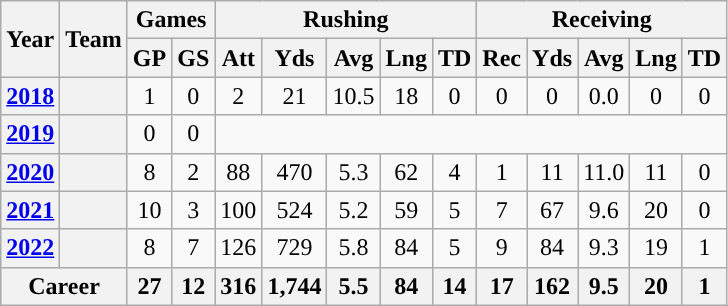<table class="wikitable" style="text-align:center;">
<tr>
<th rowspan="2">Year</th>
<th rowspan="2">Team</th>
<th colspan="2">Games</th>
<th colspan="5">Rushing</th>
<th colspan="5">Receiving</th>
</tr>
<tr>
<th>GP</th>
<th>GS</th>
<th>Att</th>
<th>Yds</th>
<th>Avg</th>
<th>Lng</th>
<th>TD</th>
<th>Rec</th>
<th>Yds</th>
<th>Avg</th>
<th>Lng</th>
<th>TD</th>
</tr>
<tr>
<th><a href='#'>2018</a></th>
<th><a href='#'></a></th>
<td>1</td>
<td>0</td>
<td>2</td>
<td>21</td>
<td>10.5</td>
<td>18</td>
<td>0</td>
<td>0</td>
<td>0</td>
<td>0.0</td>
<td>0</td>
<td>0</td>
</tr>
<tr>
<th><a href='#'>2019</a></th>
<th><a href='#'></a></th>
<td>0</td>
<td>0</td>
<td colspan="10"></td>
</tr>
<tr>
<th><a href='#'>2020</a></th>
<th><a href='#'></a></th>
<td>8</td>
<td>2</td>
<td>88</td>
<td>470</td>
<td>5.3</td>
<td>62</td>
<td>4</td>
<td>1</td>
<td>11</td>
<td>11.0</td>
<td>11</td>
<td>0</td>
</tr>
<tr>
<th><a href='#'>2021</a></th>
<th><a href='#'></a></th>
<td>10</td>
<td>3</td>
<td>100</td>
<td>524</td>
<td>5.2</td>
<td>59</td>
<td>5</td>
<td>7</td>
<td>67</td>
<td>9.6</td>
<td>20</td>
<td>0</td>
</tr>
<tr>
<th><a href='#'>2022</a></th>
<th><a href='#'></a></th>
<td>8</td>
<td>7</td>
<td>126</td>
<td>729</td>
<td>5.8</td>
<td>84</td>
<td>5</td>
<td>9</td>
<td>84</td>
<td>9.3</td>
<td>19</td>
<td>1</td>
</tr>
<tr>
<th align=center colspan="2">Career</th>
<th>27</th>
<th>12</th>
<th>316</th>
<th>1,744</th>
<th>5.5</th>
<th>84</th>
<th>14</th>
<th>17</th>
<th>162</th>
<th>9.5</th>
<th>20</th>
<th>1</th>
</tr>
</table>
